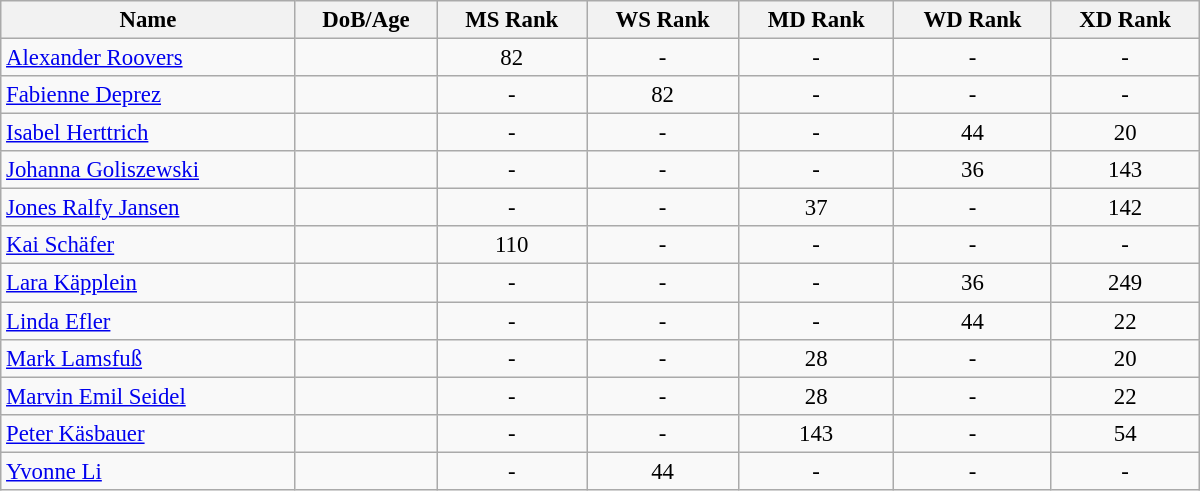<table class="wikitable"  style="width:800px; font-size:95%; text-align:center">
<tr>
<th align="left">Name</th>
<th align="left">DoB/Age</th>
<th align="left">MS Rank</th>
<th align="left">WS Rank</th>
<th align="left">MD Rank</th>
<th align="left">WD Rank</th>
<th align="left">XD Rank</th>
</tr>
<tr>
<td align="left"><a href='#'>Alexander Roovers</a></td>
<td align="left"></td>
<td>82</td>
<td>-</td>
<td>-</td>
<td>-</td>
<td>-</td>
</tr>
<tr>
<td align="left"><a href='#'>Fabienne Deprez</a></td>
<td align="left"></td>
<td>-</td>
<td>82</td>
<td>-</td>
<td>-</td>
<td>-</td>
</tr>
<tr>
<td align="left"><a href='#'>Isabel Herttrich</a></td>
<td align="left"></td>
<td>-</td>
<td>-</td>
<td>-</td>
<td>44</td>
<td>20</td>
</tr>
<tr>
<td align="left"><a href='#'>Johanna Goliszewski</a></td>
<td align="left"></td>
<td>-</td>
<td>-</td>
<td>-</td>
<td>36</td>
<td>143</td>
</tr>
<tr>
<td align="left"><a href='#'>Jones Ralfy Jansen</a></td>
<td align="left"></td>
<td>-</td>
<td>-</td>
<td>37</td>
<td>-</td>
<td>142</td>
</tr>
<tr>
<td align="left"><a href='#'>Kai Schäfer</a></td>
<td align="left"></td>
<td>110</td>
<td>-</td>
<td>-</td>
<td>-</td>
<td>-</td>
</tr>
<tr>
<td align="left"><a href='#'>Lara Käpplein</a></td>
<td align="left"></td>
<td>-</td>
<td>-</td>
<td>-</td>
<td>36</td>
<td>249</td>
</tr>
<tr>
<td align="left"><a href='#'>Linda Efler</a></td>
<td align="left"></td>
<td>-</td>
<td>-</td>
<td>-</td>
<td>44</td>
<td>22</td>
</tr>
<tr>
<td align="left"><a href='#'>Mark Lamsfuß</a></td>
<td align="left"></td>
<td>-</td>
<td>-</td>
<td>28</td>
<td>-</td>
<td>20</td>
</tr>
<tr>
<td align="left"><a href='#'>Marvin Emil Seidel</a></td>
<td align="left"></td>
<td>-</td>
<td>-</td>
<td>28</td>
<td>-</td>
<td>22</td>
</tr>
<tr>
<td align="left"><a href='#'>Peter Käsbauer</a></td>
<td align="left"></td>
<td>-</td>
<td>-</td>
<td>143</td>
<td>-</td>
<td>54</td>
</tr>
<tr>
<td align="left"><a href='#'>Yvonne Li</a></td>
<td align="left"></td>
<td>-</td>
<td>44</td>
<td>-</td>
<td>-</td>
<td>-</td>
</tr>
</table>
